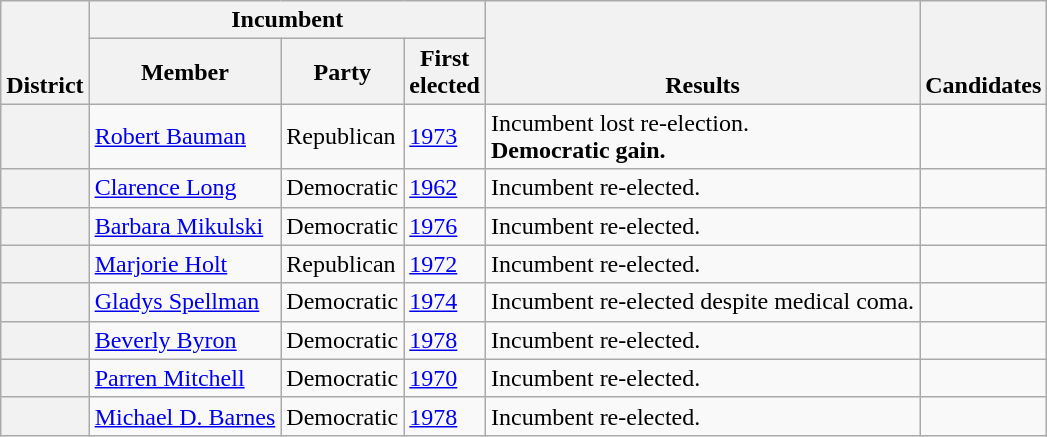<table class=wikitable>
<tr valign=bottom>
<th rowspan=2>District</th>
<th colspan=3>Incumbent</th>
<th rowspan=2>Results</th>
<th rowspan=2>Candidates</th>
</tr>
<tr>
<th>Member</th>
<th>Party</th>
<th>First<br>elected</th>
</tr>
<tr>
<th></th>
<td><a href='#'>Robert Bauman</a></td>
<td>Republican</td>
<td><a href='#'>1973 </a></td>
<td>Incumbent lost re-election.<br><strong>Democratic gain.</strong></td>
<td nowrap></td>
</tr>
<tr>
<th></th>
<td><a href='#'>Clarence Long</a></td>
<td>Democratic</td>
<td><a href='#'>1962</a></td>
<td>Incumbent re-elected.</td>
<td nowrap></td>
</tr>
<tr>
<th></th>
<td><a href='#'>Barbara Mikulski</a></td>
<td>Democratic</td>
<td><a href='#'>1976</a></td>
<td>Incumbent re-elected.</td>
<td nowrap></td>
</tr>
<tr>
<th></th>
<td><a href='#'>Marjorie Holt</a></td>
<td>Republican</td>
<td><a href='#'>1972</a></td>
<td>Incumbent re-elected.</td>
<td nowrap></td>
</tr>
<tr>
<th></th>
<td><a href='#'>Gladys Spellman</a></td>
<td>Democratic</td>
<td><a href='#'>1974</a></td>
<td>Incumbent re-elected despite medical coma.</td>
<td nowrap></td>
</tr>
<tr>
<th></th>
<td><a href='#'>Beverly Byron</a></td>
<td>Democratic</td>
<td><a href='#'>1978</a></td>
<td>Incumbent re-elected.</td>
<td nowrap></td>
</tr>
<tr>
<th></th>
<td><a href='#'>Parren Mitchell</a></td>
<td>Democratic</td>
<td><a href='#'>1970</a></td>
<td>Incumbent re-elected.</td>
<td nowrap></td>
</tr>
<tr>
<th></th>
<td><a href='#'>Michael D. Barnes</a></td>
<td>Democratic</td>
<td><a href='#'>1978</a></td>
<td>Incumbent re-elected.</td>
<td nowrap></td>
</tr>
</table>
